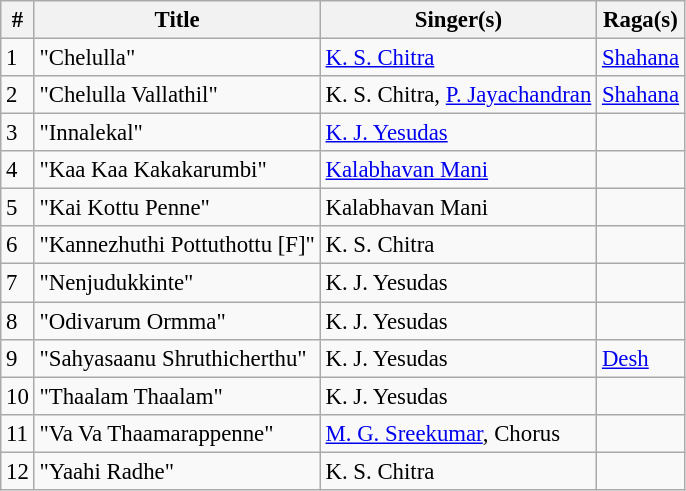<table class="wikitable" style="font-size:95%;">
<tr>
<th>#</th>
<th>Title</th>
<th>Singer(s)</th>
<th>Raga(s)</th>
</tr>
<tr>
<td>1</td>
<td>"Chelulla"</td>
<td><a href='#'>K. S. Chitra</a></td>
<td><a href='#'>Shahana</a></td>
</tr>
<tr>
<td>2</td>
<td>"Chelulla Vallathil"</td>
<td>K. S. Chitra, <a href='#'>P. Jayachandran</a></td>
<td><a href='#'>Shahana</a></td>
</tr>
<tr>
<td>3</td>
<td>"Innalekal"</td>
<td><a href='#'>K. J. Yesudas</a></td>
<td></td>
</tr>
<tr>
<td>4</td>
<td>"Kaa Kaa Kakakarumbi"</td>
<td><a href='#'>Kalabhavan Mani</a></td>
<td></td>
</tr>
<tr>
<td>5</td>
<td>"Kai Kottu Penne"</td>
<td>Kalabhavan Mani</td>
<td></td>
</tr>
<tr>
<td>6</td>
<td>"Kannezhuthi Pottuthottu [F]"</td>
<td>K. S. Chitra</td>
<td></td>
</tr>
<tr>
<td>7</td>
<td>"Nenjudukkinte"</td>
<td>K. J. Yesudas</td>
<td></td>
</tr>
<tr>
<td>8</td>
<td>"Odivarum Ormma"</td>
<td>K. J. Yesudas</td>
<td></td>
</tr>
<tr>
<td>9</td>
<td>"Sahyasaanu Shruthicherthu"</td>
<td>K. J. Yesudas</td>
<td><a href='#'>Desh</a></td>
</tr>
<tr>
<td>10</td>
<td>"Thaalam Thaalam"</td>
<td>K. J. Yesudas</td>
<td></td>
</tr>
<tr>
<td>11</td>
<td>"Va Va Thaamarappenne"</td>
<td><a href='#'>M. G. Sreekumar</a>, Chorus</td>
<td></td>
</tr>
<tr>
<td>12</td>
<td>"Yaahi Radhe"</td>
<td>K. S. Chitra</td>
<td></td>
</tr>
</table>
